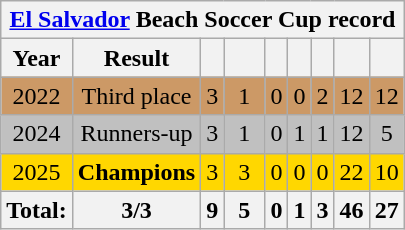<table class="wikitable" style="text-align: center;">
<tr>
<th colspan=9><a href='#'>El Salvador</a> Beach Soccer Cup record</th>
</tr>
<tr>
<th>Year</th>
<th>Result</th>
<th></th>
<th width=20></th>
<th></th>
<th></th>
<th></th>
<th></th>
<th></th>
</tr>
<tr bgcolor="#cc9966">
<td> 2022</td>
<td>Third place</td>
<td>3</td>
<td>1</td>
<td>0</td>
<td>0</td>
<td>2</td>
<td>12</td>
<td>12</td>
</tr>
<tr bgcolor="silver">
<td> 2024</td>
<td>Runners-up</td>
<td>3</td>
<td>1</td>
<td>0</td>
<td>1</td>
<td>1</td>
<td>12</td>
<td>5</td>
</tr>
<tr bgcolor="gold">
<td> 2025</td>
<td><strong>Champions</strong></td>
<td>3</td>
<td>3</td>
<td>0</td>
<td>0</td>
<td>0</td>
<td>22</td>
<td>10</td>
</tr>
<tr>
<th>Total:</th>
<th>3/3</th>
<th>9</th>
<th>5</th>
<th>0</th>
<th>1</th>
<th>3</th>
<th>46</th>
<th>27</th>
</tr>
</table>
